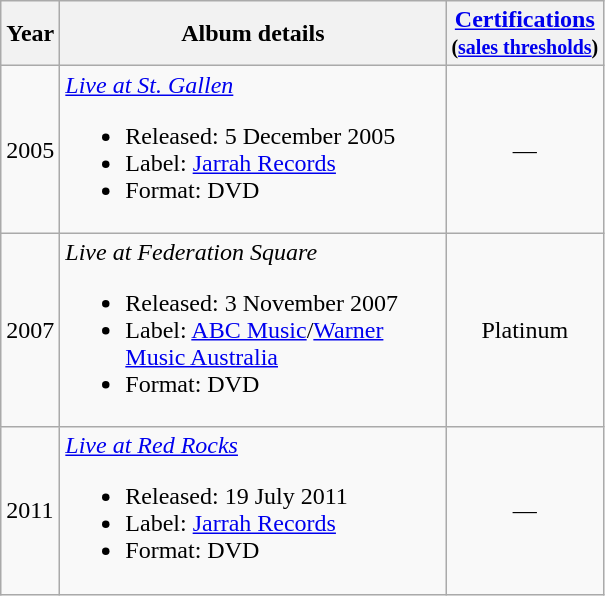<table class="wikitable">
<tr>
<th>Year</th>
<th style="width:250px;">Album details</th>
<th><a href='#'>Certifications</a><br><small>(<a href='#'>sales thresholds</a>)</small></th>
</tr>
<tr>
<td>2005</td>
<td><em><a href='#'>Live at St. Gallen</a></em><br><ul><li>Released: 5 December 2005</li><li>Label: <a href='#'>Jarrah Records</a></li><li>Format: DVD</li></ul></td>
<td style="text-align:center;">—</td>
</tr>
<tr>
<td>2007</td>
<td><em>Live at Federation Square</em><br><ul><li>Released: 3 November 2007</li><li>Label: <a href='#'>ABC Music</a>/<a href='#'>Warner Music Australia</a></li><li>Format: DVD</li></ul></td>
<td style="text-align:center;">Platinum</td>
</tr>
<tr>
<td>2011</td>
<td><em><a href='#'>Live at Red Rocks</a></em><br><ul><li>Released: 19 July 2011</li><li>Label: <a href='#'>Jarrah Records</a></li><li>Format: DVD</li></ul></td>
<td style="text-align:center;">—</td>
</tr>
</table>
